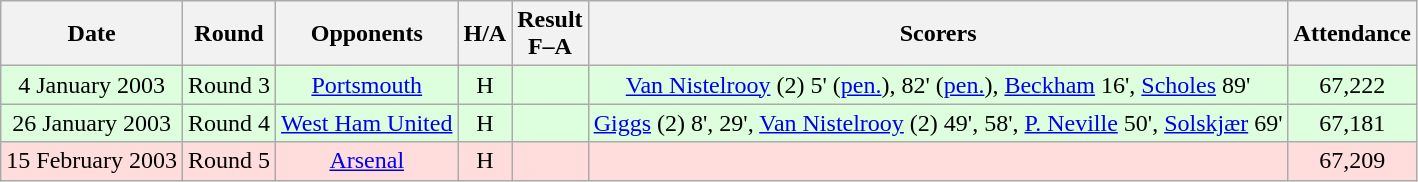<table class="wikitable" style="text-align:center">
<tr>
<th>Date</th>
<th>Round</th>
<th>Opponents</th>
<th>H/A</th>
<th>Result<br>F–A</th>
<th>Scorers</th>
<th>Attendance</th>
</tr>
<tr bgcolor="#ddffdd">
<td>4 January 2003</td>
<td>Round 3</td>
<td><a href='#'>Portsmouth</a></td>
<td>H</td>
<td></td>
<td><a href='#'>Van Nistelrooy</a> (2) 5' (<a href='#'>pen.</a>), 82' (<a href='#'>pen.</a>), <a href='#'>Beckham</a> 16', <a href='#'>Scholes</a> 89'</td>
<td>67,222</td>
</tr>
<tr bgcolor="#ddffdd">
<td>26 January 2003</td>
<td>Round 4</td>
<td><a href='#'>West Ham United</a></td>
<td>H</td>
<td></td>
<td><a href='#'>Giggs</a> (2) 8', 29', <a href='#'>Van Nistelrooy</a> (2) 49', 58', <a href='#'>P. Neville</a> 50', <a href='#'>Solskjær</a> 69'</td>
<td>67,181</td>
</tr>
<tr bgcolor="#ffdddd">
<td>15 February 2003</td>
<td>Round 5</td>
<td><a href='#'>Arsenal</a></td>
<td>H</td>
<td></td>
<td></td>
<td>67,209</td>
</tr>
</table>
